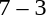<table style="text-align:center">
<tr>
<th width=200></th>
<th width=100></th>
<th width=200></th>
</tr>
<tr>
<td align=right><strong></strong></td>
<td>7 – 3</td>
<td align=left></td>
</tr>
</table>
